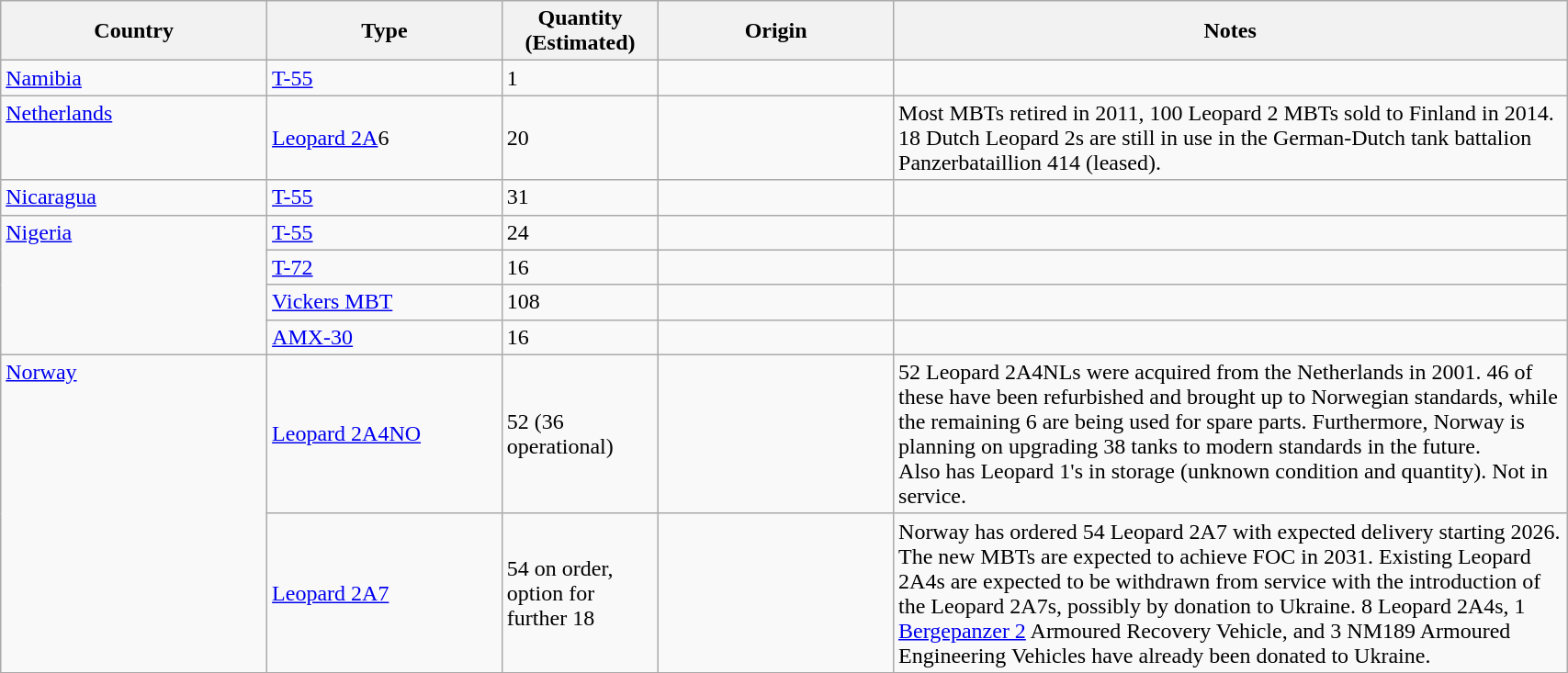<table class="wikitable" Width="90%">
<tr>
<th width="17%">Country</th>
<th width="15%">Type</th>
<th width="10%">Quantity (Estimated)</th>
<th width="15%">Origin</th>
<th>Notes</th>
</tr>
<tr>
<td rowspan="1" valign="top"><a href='#'>Namibia</a></td>
<td><a href='#'>T-55</a></td>
<td>1</td>
<td></td>
<td></td>
</tr>
<tr>
<td valign="top"><a href='#'>Netherlands</a></td>
<td><a href='#'>Leopard 2A</a>6</td>
<td>20</td>
<td></td>
<td>Most MBTs retired in 2011, 100 Leopard 2 MBTs sold to Finland in 2014. 18 Dutch Leopard 2s are still in use in the German-Dutch tank battalion Panzerbataillion 414 (leased).</td>
</tr>
<tr>
<td rowspan="1" valign="top"><a href='#'>Nicaragua</a></td>
<td><a href='#'>T-55</a></td>
<td>31</td>
<td></td>
<td></td>
</tr>
<tr>
<td rowspan="4" valign="top"><a href='#'>Nigeria</a></td>
<td><a href='#'>T-55</a></td>
<td>24</td>
<td></td>
<td></td>
</tr>
<tr>
<td><a href='#'>T-72</a></td>
<td>16</td>
<td></td>
<td></td>
</tr>
<tr>
<td><a href='#'>Vickers MBT</a></td>
<td>108</td>
<td></td>
<td></td>
</tr>
<tr>
<td><a href='#'>AMX-30</a></td>
<td>16</td>
<td></td>
<td></td>
</tr>
<tr>
<td rowspan="2" valign="top"><a href='#'>Norway</a></td>
<td><a href='#'>Leopard 2A4NO</a></td>
<td>52 (36 operational)</td>
<td></td>
<td>52 Leopard 2A4NLs were acquired from the Netherlands in 2001. 46 of these have been refurbished and brought up to Norwegian standards, while the remaining 6 are being used for spare parts. Furthermore, Norway is planning on upgrading 38 tanks to modern standards in the future.<br>Also has Leopard 1's in storage (unknown condition and quantity). Not in service.</td>
</tr>
<tr>
<td><a href='#'>Leopard 2A7</a></td>
<td>54 on order, option for further 18</td>
<td></td>
<td>Norway has ordered 54 Leopard 2A7 with expected delivery starting 2026. The new MBTs are expected to achieve FOC in 2031. Existing Leopard 2A4s are expected to be withdrawn from service with the introduction of the Leopard 2A7s, possibly by donation to Ukraine. 8 Leopard 2A4s, 1 <a href='#'>Bergepanzer 2</a> Armoured Recovery Vehicle, and 3 NM189 Armoured Engineering Vehicles have already been donated to Ukraine.</td>
</tr>
<tr>
</tr>
</table>
